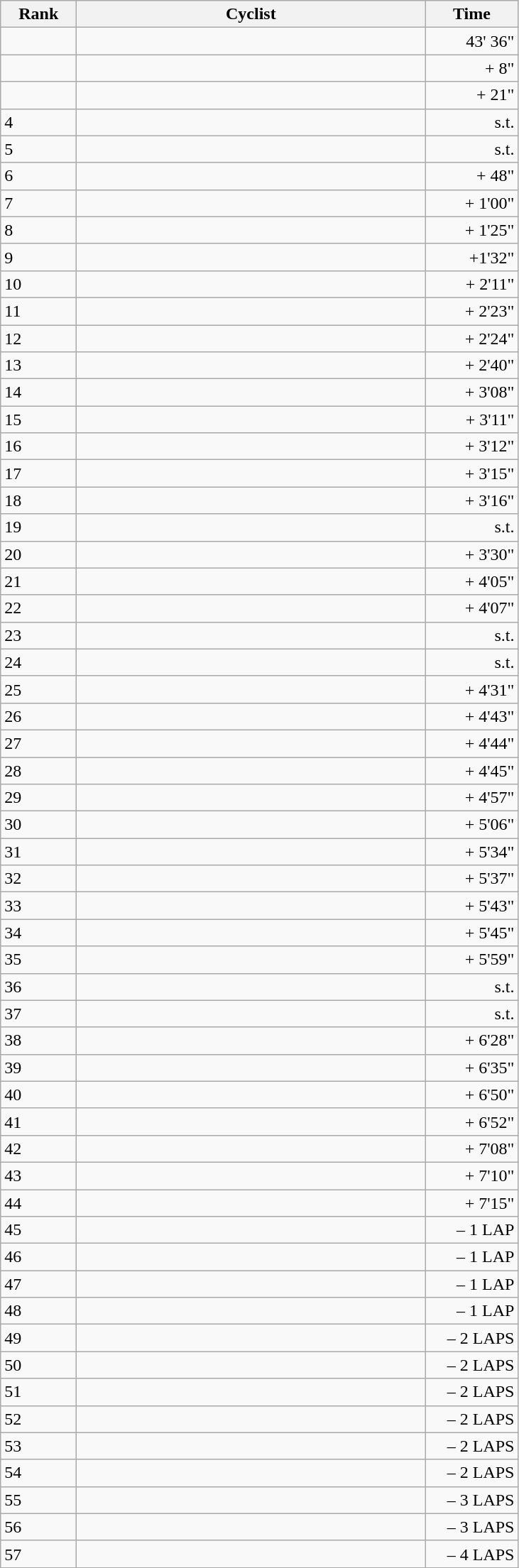<table class="wikitable">
<tr>
<th style="width: 4em;">Rank</th>
<th style="width: 20em;">Cyclist</th>
<th style="width: 5em;">Time</th>
</tr>
<tr>
<td></td>
<td></td>
<td align="right">43' 36"</td>
</tr>
<tr>
<td></td>
<td></td>
<td align="right">+ 8"</td>
</tr>
<tr>
<td></td>
<td></td>
<td align="right">+ 21"</td>
</tr>
<tr>
<td>4</td>
<td></td>
<td align="right">s.t.</td>
</tr>
<tr>
<td>5</td>
<td></td>
<td align="right">s.t.</td>
</tr>
<tr>
<td>6</td>
<td></td>
<td align="right">+ 48"</td>
</tr>
<tr>
<td>7</td>
<td></td>
<td align="right">+ 1'00"</td>
</tr>
<tr>
<td>8</td>
<td></td>
<td align="right">+ 1'25"</td>
</tr>
<tr>
<td>9</td>
<td></td>
<td align="right">+1'32"</td>
</tr>
<tr>
<td>10</td>
<td></td>
<td align="right">+ 2'11"</td>
</tr>
<tr>
<td>11</td>
<td></td>
<td align="right">+ 2'23"</td>
</tr>
<tr>
<td>12</td>
<td></td>
<td align="right">+ 2'24"</td>
</tr>
<tr>
<td>13</td>
<td></td>
<td align="right">+ 2'40"</td>
</tr>
<tr>
<td>14</td>
<td></td>
<td align="right">+ 3'08"</td>
</tr>
<tr>
<td>15</td>
<td></td>
<td align="right">+ 3'11"</td>
</tr>
<tr>
<td>16</td>
<td></td>
<td align="right">+ 3'12"</td>
</tr>
<tr>
<td>17</td>
<td></td>
<td align="right">+ 3'15"</td>
</tr>
<tr>
<td>18</td>
<td></td>
<td align="right">+ 3'16"</td>
</tr>
<tr>
<td>19</td>
<td></td>
<td align="right">s.t.</td>
</tr>
<tr>
<td>20</td>
<td></td>
<td align="right">+ 3'30"</td>
</tr>
<tr>
<td>21</td>
<td></td>
<td align="right">+ 4'05"</td>
</tr>
<tr>
<td>22</td>
<td></td>
<td align="right">+ 4'07"</td>
</tr>
<tr>
<td>23</td>
<td></td>
<td align="right">s.t.</td>
</tr>
<tr>
<td>24</td>
<td></td>
<td align="right">s.t.</td>
</tr>
<tr>
<td>25</td>
<td></td>
<td align="right">+ 4'31"</td>
</tr>
<tr>
<td>26</td>
<td></td>
<td align="right">+ 4'43"</td>
</tr>
<tr>
<td>27</td>
<td></td>
<td align="right">+ 4'44"</td>
</tr>
<tr>
<td>28</td>
<td></td>
<td align="right">+ 4'45"</td>
</tr>
<tr>
<td>29</td>
<td></td>
<td align="right">+ 4'57"</td>
</tr>
<tr>
<td>30</td>
<td></td>
<td align="right">+ 5'06"</td>
</tr>
<tr>
<td>31</td>
<td></td>
<td align="right">+ 5'34"</td>
</tr>
<tr>
<td>32</td>
<td></td>
<td align="right">+ 5'37"</td>
</tr>
<tr>
<td>33</td>
<td></td>
<td align="right">+ 5'43"</td>
</tr>
<tr>
<td>34</td>
<td></td>
<td align="right">+ 5'45"</td>
</tr>
<tr>
<td>35</td>
<td></td>
<td align="right">+ 5'59"</td>
</tr>
<tr>
<td>36</td>
<td></td>
<td align="right">s.t.</td>
</tr>
<tr>
<td>37</td>
<td></td>
<td align="right">s.t.</td>
</tr>
<tr>
<td>38</td>
<td></td>
<td align="right">+ 6'28"</td>
</tr>
<tr>
<td>39</td>
<td></td>
<td align="right">+ 6'35"</td>
</tr>
<tr>
<td>40</td>
<td></td>
<td align="right">+ 6'50"</td>
</tr>
<tr>
<td>41</td>
<td></td>
<td align="right">+ 6'52"</td>
</tr>
<tr>
<td>42</td>
<td></td>
<td align="right">+ 7'08"</td>
</tr>
<tr>
<td>43</td>
<td></td>
<td align="right">+ 7'10"</td>
</tr>
<tr>
<td>44</td>
<td></td>
<td align="right">+ 7'15"</td>
</tr>
<tr>
<td>45</td>
<td></td>
<td align="right">– 1 LAP</td>
</tr>
<tr>
<td>46</td>
<td></td>
<td align="right">– 1 LAP</td>
</tr>
<tr>
<td>47</td>
<td></td>
<td align="right">– 1 LAP</td>
</tr>
<tr>
<td>48</td>
<td></td>
<td align="right">– 1 LAP</td>
</tr>
<tr>
<td>49</td>
<td></td>
<td align="right">– 2 LAPS</td>
</tr>
<tr>
<td>50</td>
<td></td>
<td align="right">– 2 LAPS</td>
</tr>
<tr>
<td>51</td>
<td></td>
<td align="right">– 2 LAPS</td>
</tr>
<tr>
<td>52</td>
<td></td>
<td align="right">– 2 LAPS</td>
</tr>
<tr>
<td>53</td>
<td></td>
<td align="right">– 2 LAPS</td>
</tr>
<tr>
<td>54</td>
<td></td>
<td align="right">– 2 LAPS</td>
</tr>
<tr>
<td>55</td>
<td></td>
<td align="right">– 3 LAPS</td>
</tr>
<tr>
<td>56</td>
<td></td>
<td align="right">– 3 LAPS</td>
</tr>
<tr>
<td>57</td>
<td></td>
<td align="right">– 4 LAPS</td>
</tr>
</table>
